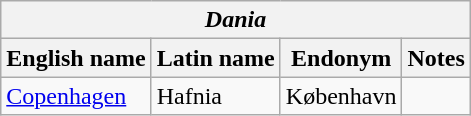<table class="wikitable sortable">
<tr>
<th colspan="4"> <em>Dania</em></th>
</tr>
<tr>
<th>English name</th>
<th>Latin name</th>
<th>Endonym</th>
<th>Notes</th>
</tr>
<tr>
<td><a href='#'>Copenhagen</a></td>
<td>Hafnia</td>
<td>København</td>
<td></td>
</tr>
</table>
